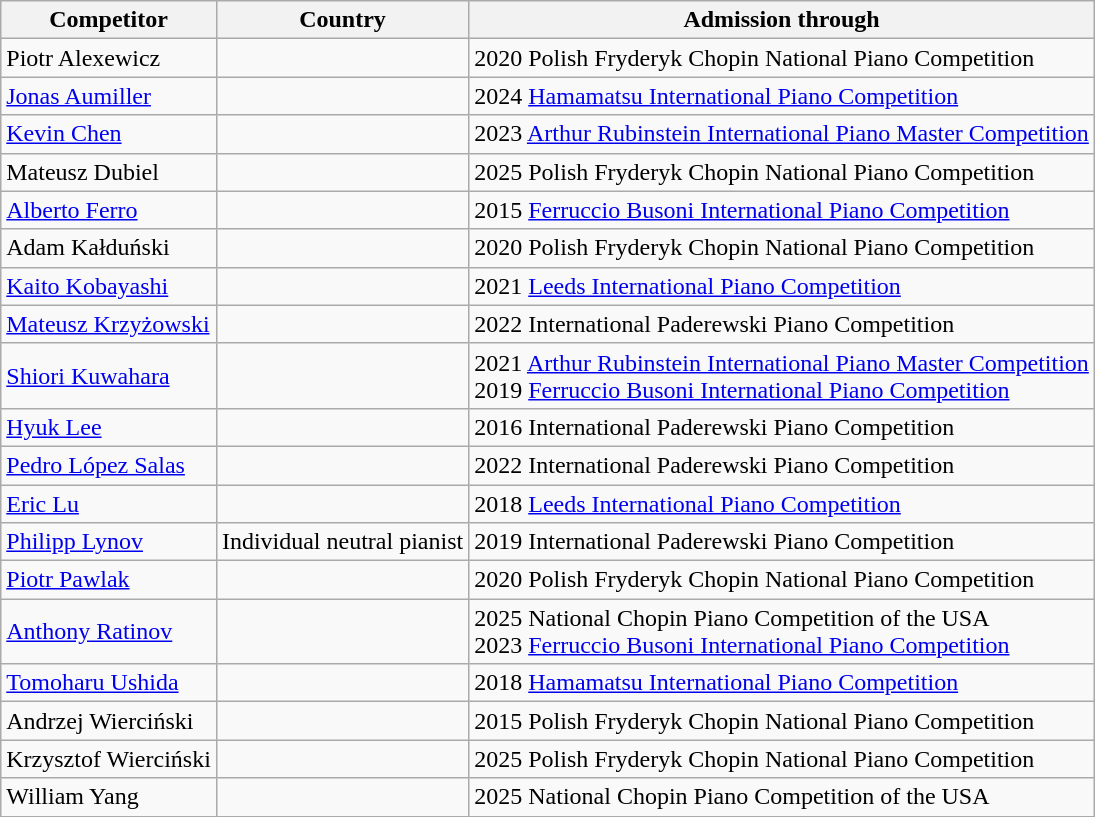<table class="wikitable sortable mw-collapsible autocollapse">
<tr>
<th>Competitor</th>
<th>Country</th>
<th>Admission through</th>
</tr>
<tr>
<td>Piotr Alexewicz</td>
<td></td>
<td> 2020 Polish Fryderyk Chopin National Piano Competition</td>
</tr>
<tr>
<td><a href='#'>Jonas Aumiller</a></td>
<td></td>
<td> 2024 <a href='#'>Hamamatsu International Piano Competition</a></td>
</tr>
<tr>
<td><a href='#'>Kevin Chen</a></td>
<td></td>
<td> 2023 <a href='#'>Arthur Rubinstein International Piano Master Competition</a></td>
</tr>
<tr>
<td>Mateusz Dubiel</td>
<td></td>
<td> 2025 Polish Fryderyk Chopin National Piano Competition</td>
</tr>
<tr>
<td><a href='#'>Alberto Ferro</a></td>
<td></td>
<td> 2015 <a href='#'>Ferruccio Busoni International Piano Competition</a></td>
</tr>
<tr>
<td>Adam Kałduński</td>
<td></td>
<td> 2020 Polish Fryderyk Chopin National Piano Competition</td>
</tr>
<tr>
<td><a href='#'>Kaito Kobayashi</a></td>
<td></td>
<td> 2021 <a href='#'>Leeds International Piano Competition</a></td>
</tr>
<tr>
<td><a href='#'>Mateusz Krzyżowski</a></td>
<td></td>
<td> 2022 International Paderewski Piano Competition</td>
</tr>
<tr>
<td><a href='#'>Shiori Kuwahara</a></td>
<td></td>
<td> 2021 <a href='#'>Arthur Rubinstein International Piano Master Competition</a><br> 2019 <a href='#'>Ferruccio Busoni International Piano Competition</a></td>
</tr>
<tr>
<td><a href='#'>Hyuk Lee</a></td>
<td></td>
<td> 2016 International Paderewski Piano Competition</td>
</tr>
<tr>
<td><a href='#'>Pedro López Salas</a></td>
<td></td>
<td> 2022 International Paderewski Piano Competition</td>
</tr>
<tr>
<td><a href='#'>Eric Lu</a></td>
<td></td>
<td> 2018 <a href='#'>Leeds International Piano Competition</a></td>
</tr>
<tr>
<td><a href='#'>Philipp Lynov</a></td>
<td>Individual neutral pianist</td>
<td> 2019 International Paderewski Piano Competition</td>
</tr>
<tr>
<td><a href='#'>Piotr Pawlak</a></td>
<td></td>
<td> 2020 Polish Fryderyk Chopin National Piano Competition</td>
</tr>
<tr>
<td><a href='#'>Anthony Ratinov</a></td>
<td></td>
<td> 2025 National Chopin Piano Competition of the USA<br> 2023 <a href='#'>Ferruccio Busoni International Piano Competition</a></td>
</tr>
<tr>
<td><a href='#'>Tomoharu Ushida</a></td>
<td></td>
<td> 2018 <a href='#'>Hamamatsu International Piano Competition</a></td>
</tr>
<tr>
<td>Andrzej Wierciński</td>
<td></td>
<td> 2015 Polish Fryderyk Chopin National Piano Competition</td>
</tr>
<tr>
<td>Krzysztof Wierciński</td>
<td></td>
<td> 2025 Polish Fryderyk Chopin National Piano Competition</td>
</tr>
<tr>
<td>William Yang</td>
<td></td>
<td> 2025 National Chopin Piano Competition of the USA</td>
</tr>
</table>
